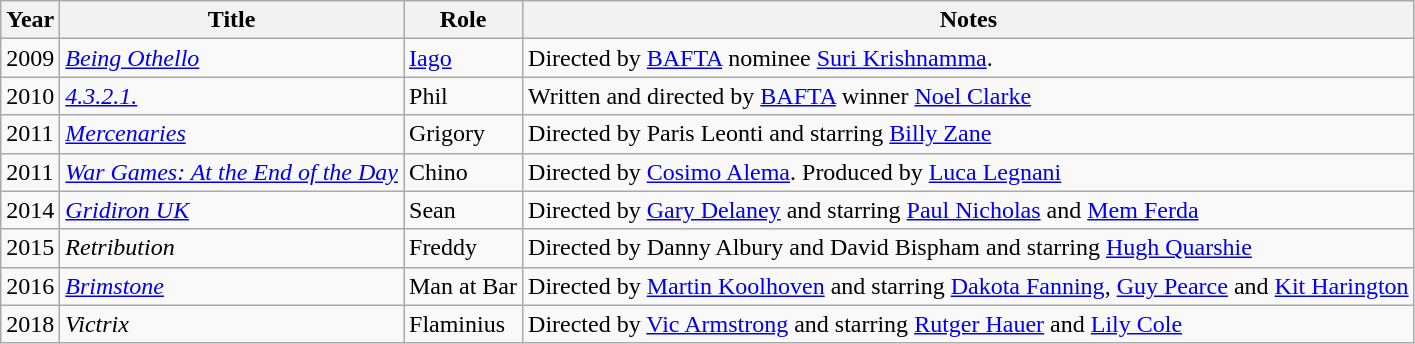<table class="wikitable sortable">
<tr>
<th>Year</th>
<th>Title</th>
<th>Role</th>
<th>Notes</th>
</tr>
<tr>
<td>2009</td>
<td><em><a href='#'>Being Othello</a></em></td>
<td><a href='#'>Iago</a></td>
<td>Directed by <a href='#'>BAFTA</a> nominee <a href='#'>Suri Krishnamma</a>.</td>
</tr>
<tr>
<td>2010</td>
<td><em><a href='#'>4.3.2.1.</a></em></td>
<td>Phil</td>
<td>Written and directed by <a href='#'>BAFTA</a> winner <a href='#'>Noel Clarke</a></td>
</tr>
<tr>
<td>2011</td>
<td><em><a href='#'>Mercenaries</a></em></td>
<td>Grigory</td>
<td>Directed by Paris Leonti and starring <a href='#'>Billy Zane</a></td>
</tr>
<tr>
<td>2011</td>
<td><em><a href='#'>War Games: At the End of the Day</a></em></td>
<td>Chino</td>
<td>Directed by <a href='#'>Cosimo Alema</a>. Produced by <a href='#'>Luca Legnani</a></td>
</tr>
<tr>
<td>2014</td>
<td><em><a href='#'>Gridiron UK</a></em></td>
<td>Sean</td>
<td>Directed by <a href='#'>Gary Delaney</a> and starring <a href='#'>Paul Nicholas</a> and <a href='#'>Mem Ferda</a></td>
</tr>
<tr>
<td>2015</td>
<td><em>Retribution</em></td>
<td>Freddy</td>
<td>Directed by Danny Albury and David Bispham and starring <a href='#'>Hugh Quarshie</a></td>
</tr>
<tr>
<td>2016</td>
<td><em><a href='#'>Brimstone</a></em></td>
<td>Man at Bar</td>
<td>Directed by <a href='#'>Martin Koolhoven</a> and starring <a href='#'>Dakota Fanning</a>, <a href='#'>Guy Pearce</a> and <a href='#'>Kit Harington</a></td>
</tr>
<tr>
<td>2018</td>
<td><em>Victrix</em></td>
<td>Flaminius</td>
<td>Directed by <a href='#'>Vic Armstrong</a> and starring <a href='#'>Rutger Hauer</a> and <a href='#'>Lily Cole</a></td>
</tr>
</table>
